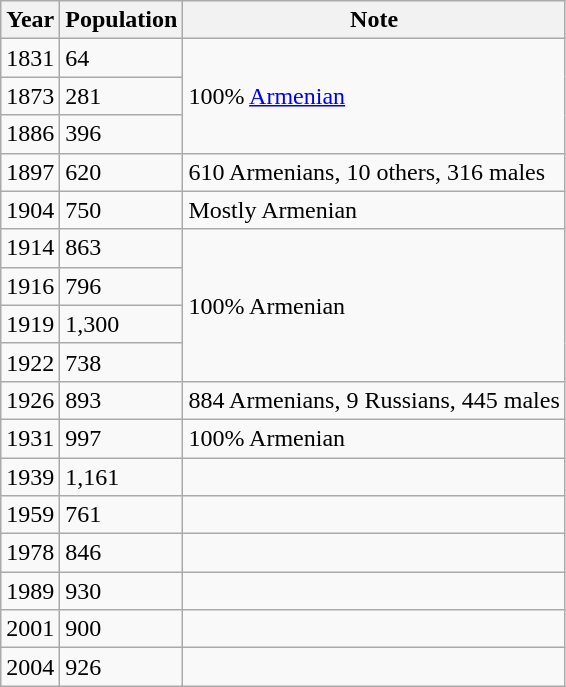<table class="wikitable">
<tr>
<th>Year</th>
<th>Population</th>
<th>Note</th>
</tr>
<tr>
<td>1831</td>
<td>64</td>
<td rowspan="3">100% <a href='#'>Armenian</a></td>
</tr>
<tr>
<td>1873</td>
<td>281</td>
</tr>
<tr>
<td>1886</td>
<td>396</td>
</tr>
<tr>
<td>1897</td>
<td>620</td>
<td>610 Armenians, 10 others, 316 males</td>
</tr>
<tr>
<td>1904</td>
<td>750</td>
<td>Mostly Armenian</td>
</tr>
<tr>
<td>1914</td>
<td>863</td>
<td rowspan="4">100% Armenian</td>
</tr>
<tr>
<td>1916</td>
<td>796</td>
</tr>
<tr>
<td>1919</td>
<td>1,300</td>
</tr>
<tr>
<td>1922</td>
<td>738</td>
</tr>
<tr>
<td>1926</td>
<td>893</td>
<td>884 Armenians, 9 Russians, 445 males</td>
</tr>
<tr>
<td>1931</td>
<td>997</td>
<td>100% Armenian</td>
</tr>
<tr>
<td>1939</td>
<td>1,161</td>
<td></td>
</tr>
<tr>
<td>1959</td>
<td>761</td>
<td></td>
</tr>
<tr>
<td>1978</td>
<td>846</td>
<td></td>
</tr>
<tr>
<td>1989</td>
<td>930</td>
<td></td>
</tr>
<tr>
<td>2001</td>
<td>900</td>
<td></td>
</tr>
<tr>
<td>2004</td>
<td>926</td>
<td></td>
</tr>
</table>
